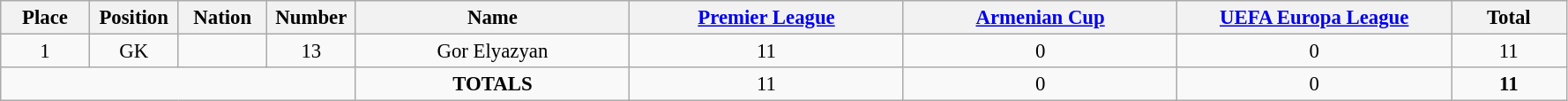<table class="wikitable" style="font-size: 95%; text-align: center;">
<tr>
<th width=60>Place</th>
<th width=60>Position</th>
<th width=60>Nation</th>
<th width=60>Number</th>
<th width=200>Name</th>
<th width=200><a href='#'>Premier League</a></th>
<th width=200><a href='#'>Armenian Cup</a></th>
<th width=200><a href='#'>UEFA Europa League</a></th>
<th width=80><strong>Total</strong></th>
</tr>
<tr>
<td>1</td>
<td>GK</td>
<td></td>
<td>13</td>
<td>Gor Elyazyan</td>
<td>11</td>
<td>0</td>
<td>0</td>
<td>11</td>
</tr>
<tr>
<td colspan="4"></td>
<td><strong>TOTALS</strong></td>
<td>11</td>
<td>0</td>
<td>0</td>
<td><strong>11</strong></td>
</tr>
</table>
